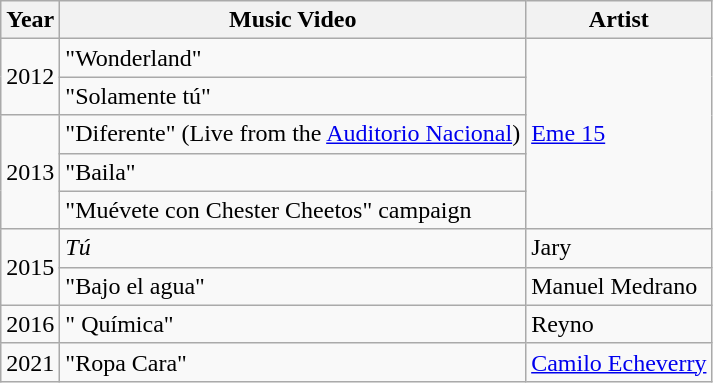<table class="wikitable sortable">
<tr>
<th>Year</th>
<th>Music Video</th>
<th>Artist</th>
</tr>
<tr>
<td rowspan="2">2012</td>
<td>"Wonderland"</td>
<td rowspan="5"><a href='#'>Eme 15</a></td>
</tr>
<tr>
<td>"Solamente tú"</td>
</tr>
<tr>
<td rowspan="3">2013</td>
<td>"Diferente" (Live from the <a href='#'>Auditorio Nacional</a>)</td>
</tr>
<tr>
<td>"Baila"</td>
</tr>
<tr>
<td>"Muévete con Chester Cheetos" campaign</td>
</tr>
<tr>
<td rowspan="2">2015</td>
<td><em>Tú</em></td>
<td>Jary</td>
</tr>
<tr>
<td>"Bajo el agua"</td>
<td>Manuel Medrano</td>
</tr>
<tr>
<td>2016</td>
<td>" Química"</td>
<td>Reyno</td>
</tr>
<tr>
<td>2021</td>
<td>"Ropa Cara"</td>
<td><a href='#'>Camilo Echeverry</a></td>
</tr>
</table>
